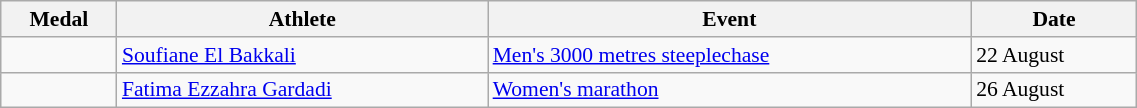<table class="wikitable" style="font-size:90%" width=60%>
<tr>
<th>Medal</th>
<th>Athlete</th>
<th>Event</th>
<th>Date</th>
</tr>
<tr>
<td></td>
<td><a href='#'>Soufiane El Bakkali</a></td>
<td><a href='#'>Men's 3000 metres steeplechase</a></td>
<td>22 August</td>
</tr>
<tr>
<td></td>
<td><a href='#'>Fatima Ezzahra Gardadi</a></td>
<td><a href='#'>Women's marathon</a></td>
<td>26 August</td>
</tr>
</table>
